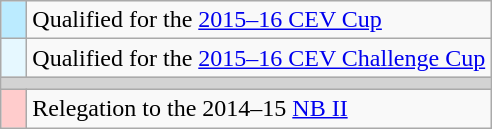<table class="wikitable" style="text-align: left;">
<tr>
<td width=10px bgcolor=#bbebff></td>
<td>Qualified for the <a href='#'>2015–16 CEV Cup</a></td>
</tr>
<tr>
<td width=10px bgcolor=#e6f8ff></td>
<td>Qualified for the <a href='#'>2015–16 CEV Challenge Cup</a></td>
</tr>
<tr>
<td colspan=2 height=1px bgcolor=lightgrey></td>
</tr>
<tr>
<td width=10px bgcolor=#ffcccc></td>
<td>Relegation to the 2014–15 <a href='#'>NB II</a></td>
</tr>
</table>
